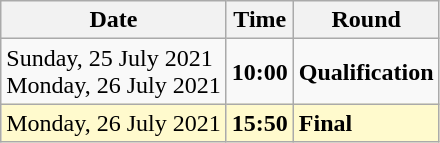<table class="wikitable">
<tr>
<th>Date</th>
<th>Time</th>
<th>Round</th>
</tr>
<tr>
<td>Sunday, 25 July 2021<br>Monday, 26 July 2021</td>
<td><strong>10:00</strong></td>
<td><strong>Qualification</strong></td>
</tr>
<tr style=background:lemonchiffon>
<td>Monday, 26 July 2021</td>
<td><strong>15:50</strong></td>
<td><strong>Final</strong></td>
</tr>
</table>
